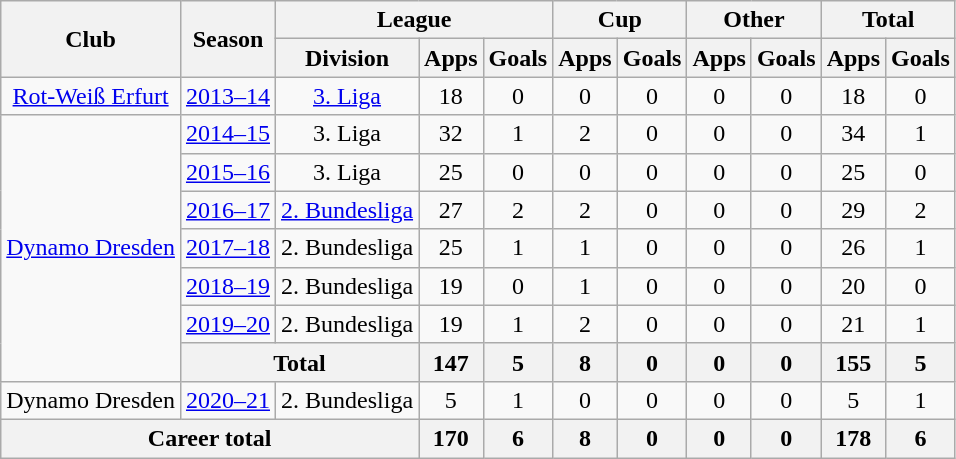<table class="wikitable" style="text-align: center">
<tr>
<th rowspan=2>Club</th>
<th rowspan=2>Season</th>
<th colspan=3>League</th>
<th colspan=2>Cup</th>
<th colspan=2>Other</th>
<th colspan=2>Total</th>
</tr>
<tr>
<th>Division</th>
<th>Apps</th>
<th>Goals</th>
<th>Apps</th>
<th>Goals</th>
<th>Apps</th>
<th>Goals</th>
<th>Apps</th>
<th>Goals</th>
</tr>
<tr>
<td><a href='#'>Rot-Weiß Erfurt</a></td>
<td><a href='#'>2013–14</a></td>
<td><a href='#'>3. Liga</a></td>
<td>18</td>
<td>0</td>
<td>0</td>
<td>0</td>
<td>0</td>
<td>0</td>
<td>18</td>
<td>0</td>
</tr>
<tr>
<td rowspan=7><a href='#'>Dynamo Dresden</a></td>
<td><a href='#'>2014–15</a></td>
<td>3. Liga</td>
<td>32</td>
<td>1</td>
<td>2</td>
<td>0</td>
<td>0</td>
<td>0</td>
<td>34</td>
<td>1</td>
</tr>
<tr>
<td><a href='#'>2015–16</a></td>
<td>3. Liga</td>
<td>25</td>
<td>0</td>
<td>0</td>
<td>0</td>
<td>0</td>
<td>0</td>
<td>25</td>
<td>0</td>
</tr>
<tr>
<td><a href='#'>2016–17</a></td>
<td><a href='#'>2. Bundesliga</a></td>
<td>27</td>
<td>2</td>
<td>2</td>
<td>0</td>
<td>0</td>
<td>0</td>
<td>29</td>
<td>2</td>
</tr>
<tr>
<td><a href='#'>2017–18</a></td>
<td>2. Bundesliga</td>
<td>25</td>
<td>1</td>
<td>1</td>
<td>0</td>
<td>0</td>
<td>0</td>
<td>26</td>
<td>1</td>
</tr>
<tr>
<td><a href='#'>2018–19</a></td>
<td>2. Bundesliga</td>
<td>19</td>
<td>0</td>
<td>1</td>
<td>0</td>
<td>0</td>
<td>0</td>
<td>20</td>
<td>0</td>
</tr>
<tr>
<td><a href='#'>2019–20</a></td>
<td>2. Bundesliga</td>
<td>19</td>
<td>1</td>
<td>2</td>
<td>0</td>
<td>0</td>
<td>0</td>
<td>21</td>
<td>1</td>
</tr>
<tr>
<th colspan=2>Total</th>
<th>147</th>
<th>5</th>
<th>8</th>
<th>0</th>
<th>0</th>
<th>0</th>
<th>155</th>
<th>5</th>
</tr>
<tr>
<td>Dynamo Dresden</td>
<td><a href='#'>2020–21</a></td>
<td>2. Bundesliga</td>
<td>5</td>
<td>1</td>
<td>0</td>
<td>0</td>
<td>0</td>
<td>0</td>
<td>5</td>
<td>1</td>
</tr>
<tr>
<th colspan=3>Career total</th>
<th>170</th>
<th>6</th>
<th>8</th>
<th>0</th>
<th>0</th>
<th>0</th>
<th>178</th>
<th>6</th>
</tr>
</table>
